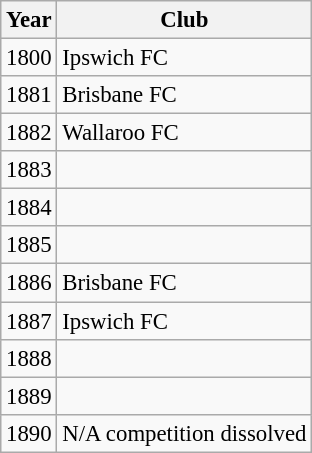<table class="wikitable" style="font-size: 95%;">
<tr>
<th>Year</th>
<th>Club</th>
</tr>
<tr>
<td>1800</td>
<td>Ipswich FC</td>
</tr>
<tr>
<td>1881</td>
<td>Brisbane FC</td>
</tr>
<tr>
<td>1882</td>
<td>Wallaroo FC</td>
</tr>
<tr>
<td>1883</td>
<td></td>
</tr>
<tr>
<td>1884</td>
<td></td>
</tr>
<tr>
<td>1885</td>
<td></td>
</tr>
<tr>
<td>1886</td>
<td>Brisbane FC</td>
</tr>
<tr>
<td>1887</td>
<td>Ipswich FC</td>
</tr>
<tr>
<td>1888</td>
<td></td>
</tr>
<tr>
<td>1889</td>
<td></td>
</tr>
<tr>
<td>1890</td>
<td>N/A competition dissolved</td>
</tr>
</table>
